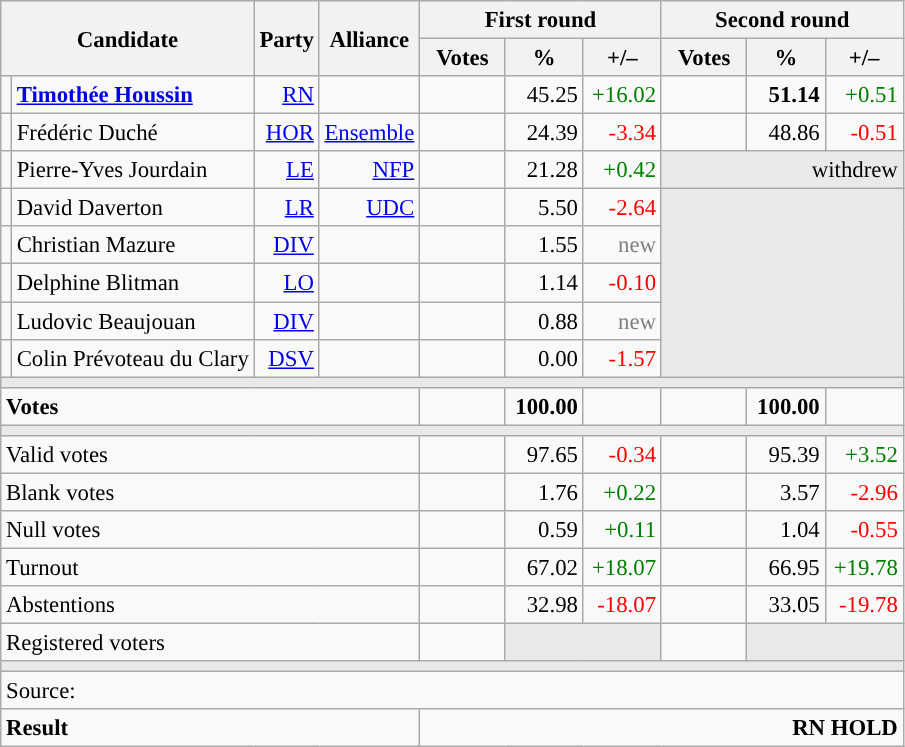<table class="wikitable" style="text-align:right;font-size:95%;">
<tr>
<th rowspan="2" colspan="2">Candidate</th>
<th colspan="1" rowspan="2">Party</th>
<th colspan="1" rowspan="2">Alliance</th>
<th colspan="3">First round</th>
<th colspan="3">Second round</th>
</tr>
<tr>
<th style="width:50px;">Votes</th>
<th style="width:45px;">%</th>
<th style="width:45px;">+/–</th>
<th style="width:50px;">Votes</th>
<th style="width:45px;">%</th>
<th style="width:45px;">+/–</th>
</tr>
<tr>
<td style="color:inherit;background:"></td>
<td style="text-align:left;"><strong><a href='#'>Timothée Houssin</a></strong></td>
<td><a href='#'>RN</a></td>
<td></td>
<td></td>
<td>45.25</td>
<td style="color:green;">+16.02</td>
<td><strong></strong></td>
<td><strong>51.14</strong></td>
<td style="color:green;">+0.51</td>
</tr>
<tr>
<td style="color:inherit;background:"></td>
<td style="text-align:left;">Frédéric Duché</td>
<td><a href='#'>HOR</a></td>
<td><a href='#'>Ensemble</a></td>
<td></td>
<td>24.39</td>
<td style="color:red;">-3.34</td>
<td></td>
<td>48.86</td>
<td style="color:red;">-0.51</td>
</tr>
<tr>
<td style="color:inherit;background:"></td>
<td style="text-align:left;">Pierre-Yves Jourdain</td>
<td><a href='#'>LE</a></td>
<td><a href='#'>NFP</a></td>
<td></td>
<td>21.28</td>
<td style="color:green;">+0.42</td>
<td colspan="3" rowspan="1" style="background:#E9E9E9;">withdrew</td>
</tr>
<tr>
<td style="color:inherit;background:"></td>
<td style="text-align:left;">David Daverton</td>
<td><a href='#'>LR</a></td>
<td><a href='#'>UDC</a></td>
<td></td>
<td>5.50</td>
<td style="color:red;">-2.64</td>
<td colspan="3" rowspan="5" style="background:#E9E9E9;"></td>
</tr>
<tr>
<td style="color:inherit;background:"></td>
<td style="text-align:left;">Christian Mazure</td>
<td><a href='#'>DIV</a></td>
<td></td>
<td></td>
<td>1.55</td>
<td style="color:grey;">new</td>
</tr>
<tr>
<td style="color:inherit;background:"></td>
<td style="text-align:left;">Delphine Blitman</td>
<td><a href='#'>LO</a></td>
<td></td>
<td></td>
<td>1.14</td>
<td style="color:red;">-0.10</td>
</tr>
<tr>
<td style="color:inherit;background:"></td>
<td style="text-align:left;">Ludovic Beaujouan</td>
<td><a href='#'>DIV</a></td>
<td></td>
<td></td>
<td>0.88</td>
<td style="color:grey;">new</td>
</tr>
<tr>
<td style="color:inherit;background:"></td>
<td style="text-align:left;">Colin Prévoteau du Clary</td>
<td><a href='#'>DSV</a></td>
<td></td>
<td></td>
<td>0.00</td>
<td style="color:red;">-1.57</td>
</tr>
<tr>
<td colspan="10" style="background:#E9E9E9;"></td>
</tr>
<tr style="font-weight:bold;">
<td colspan="4" style="text-align:left;">Votes</td>
<td></td>
<td>100.00</td>
<td></td>
<td></td>
<td>100.00</td>
<td></td>
</tr>
<tr>
<td colspan="10" style="background:#E9E9E9;"></td>
</tr>
<tr>
<td colspan="4" style="text-align:left;">Valid votes</td>
<td></td>
<td>97.65</td>
<td style="color:red;">-0.34</td>
<td></td>
<td>95.39</td>
<td style="color:green;">+3.52</td>
</tr>
<tr>
<td colspan="4" style="text-align:left;">Blank votes</td>
<td></td>
<td>1.76</td>
<td style="color:green;">+0.22</td>
<td></td>
<td>3.57</td>
<td style="color:red;">-2.96</td>
</tr>
<tr>
<td colspan="4" style="text-align:left;">Null votes</td>
<td></td>
<td>0.59</td>
<td style="color:green;">+0.11</td>
<td></td>
<td>1.04</td>
<td style="color:red;">-0.55</td>
</tr>
<tr>
<td colspan="4" style="text-align:left;">Turnout</td>
<td></td>
<td>67.02</td>
<td style="color:green;">+18.07</td>
<td></td>
<td>66.95</td>
<td style="color:green;">+19.78</td>
</tr>
<tr>
<td colspan="4" style="text-align:left;">Abstentions</td>
<td></td>
<td>32.98</td>
<td style="color:red;">-18.07</td>
<td></td>
<td>33.05</td>
<td style="color:red;">-19.78</td>
</tr>
<tr>
<td colspan="4" style="text-align:left;">Registered voters</td>
<td></td>
<td colspan="2" style="background:#E9E9E9;"></td>
<td></td>
<td colspan="2" style="background:#E9E9E9;"></td>
</tr>
<tr>
<td colspan="10" style="background:#E9E9E9;"></td>
</tr>
<tr>
<td colspan="10" style="text-align:left;">Source: </td>
</tr>
<tr style="font-weight:bold">
<td colspan="4" style="text-align:left;">Result</td>
<td colspan="6" style="background-color:">RN HOLD</td>
</tr>
</table>
